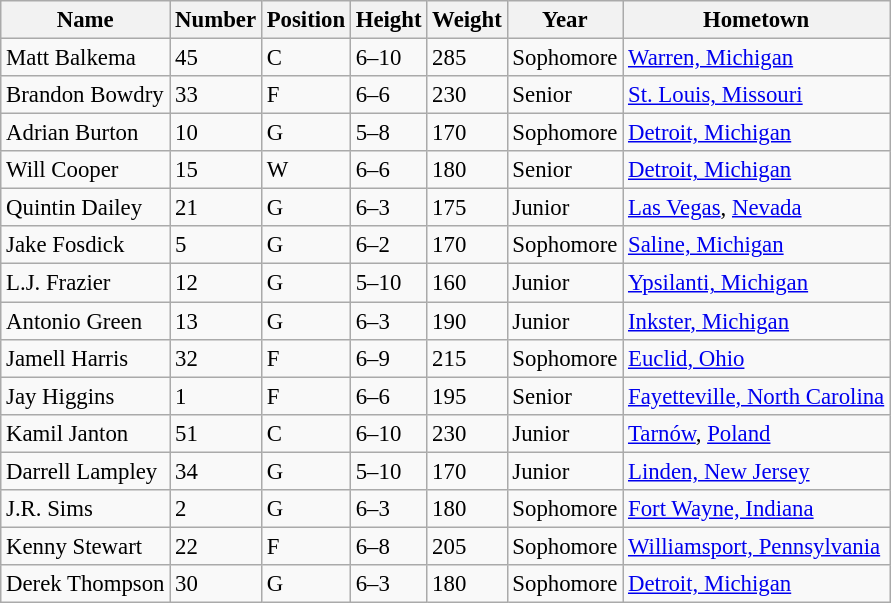<table class="wikitable" style="font-size: 95%;">
<tr>
<th>Name</th>
<th>Number</th>
<th>Position</th>
<th>Height</th>
<th>Weight</th>
<th>Year</th>
<th>Hometown</th>
</tr>
<tr>
<td>Matt Balkema</td>
<td>45</td>
<td>C</td>
<td>6–10</td>
<td>285</td>
<td>Sophomore</td>
<td><a href='#'>Warren, Michigan</a></td>
</tr>
<tr>
<td>Brandon Bowdry</td>
<td>33</td>
<td>F</td>
<td>6–6</td>
<td>230</td>
<td>Senior</td>
<td><a href='#'>St. Louis, Missouri</a></td>
</tr>
<tr>
<td>Adrian Burton</td>
<td>10</td>
<td>G</td>
<td>5–8</td>
<td>170</td>
<td>Sophomore</td>
<td><a href='#'>Detroit, Michigan</a></td>
</tr>
<tr>
<td>Will Cooper</td>
<td>15</td>
<td>W</td>
<td>6–6</td>
<td>180</td>
<td>Senior</td>
<td><a href='#'>Detroit, Michigan</a></td>
</tr>
<tr>
<td>Quintin Dailey</td>
<td>21</td>
<td>G</td>
<td>6–3</td>
<td>175</td>
<td>Junior</td>
<td><a href='#'>Las Vegas</a>, <a href='#'>Nevada</a></td>
</tr>
<tr>
<td>Jake Fosdick</td>
<td>5</td>
<td>G</td>
<td>6–2</td>
<td>170</td>
<td>Sophomore</td>
<td><a href='#'>Saline, Michigan</a></td>
</tr>
<tr>
<td>L.J. Frazier</td>
<td>12</td>
<td>G</td>
<td>5–10</td>
<td>160</td>
<td>Junior</td>
<td><a href='#'>Ypsilanti, Michigan</a></td>
</tr>
<tr>
<td>Antonio Green</td>
<td>13</td>
<td>G</td>
<td>6–3</td>
<td>190</td>
<td>Junior</td>
<td><a href='#'>Inkster, Michigan</a></td>
</tr>
<tr>
<td>Jamell Harris</td>
<td>32</td>
<td>F</td>
<td>6–9</td>
<td>215</td>
<td>Sophomore</td>
<td><a href='#'>Euclid, Ohio</a></td>
</tr>
<tr>
<td>Jay Higgins</td>
<td>1</td>
<td>F</td>
<td>6–6</td>
<td>195</td>
<td>Senior</td>
<td><a href='#'>Fayetteville, North Carolina</a></td>
</tr>
<tr>
<td>Kamil Janton</td>
<td>51</td>
<td>C</td>
<td>6–10</td>
<td>230</td>
<td>Junior</td>
<td><a href='#'>Tarnów</a>, <a href='#'>Poland</a></td>
</tr>
<tr>
<td>Darrell Lampley</td>
<td>34</td>
<td>G</td>
<td>5–10</td>
<td>170</td>
<td>Junior</td>
<td><a href='#'>Linden, New Jersey</a></td>
</tr>
<tr>
<td>J.R. Sims</td>
<td>2</td>
<td>G</td>
<td>6–3</td>
<td>180</td>
<td>Sophomore</td>
<td><a href='#'>Fort Wayne, Indiana</a></td>
</tr>
<tr>
<td>Kenny Stewart</td>
<td>22</td>
<td>F</td>
<td>6–8</td>
<td>205</td>
<td>Sophomore</td>
<td><a href='#'>Williamsport, Pennsylvania</a></td>
</tr>
<tr>
<td>Derek Thompson</td>
<td>30</td>
<td>G</td>
<td>6–3</td>
<td>180</td>
<td>Sophomore</td>
<td><a href='#'>Detroit, Michigan</a></td>
</tr>
</table>
